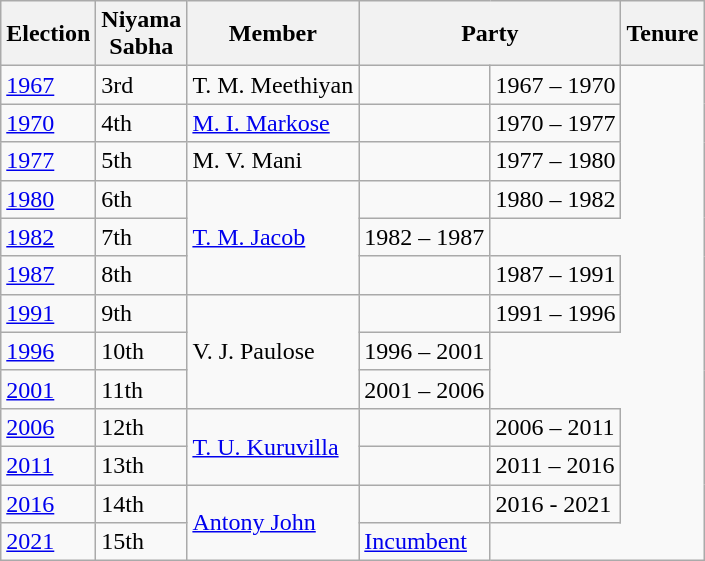<table class="wikitable sortable">
<tr>
<th>Election</th>
<th>Niyama<br>Sabha</th>
<th>Member</th>
<th colspan="2">Party</th>
<th>Tenure</th>
</tr>
<tr>
<td><a href='#'>1967</a></td>
<td>3rd</td>
<td>T. M. Meethiyan</td>
<td></td>
<td>1967 – 1970</td>
</tr>
<tr>
<td><a href='#'>1970</a></td>
<td>4th</td>
<td><a href='#'>M. I. Markose</a></td>
<td></td>
<td>1970 – 1977</td>
</tr>
<tr>
<td><a href='#'>1977</a></td>
<td>5th</td>
<td>M. V. Mani</td>
<td></td>
<td>1977 – 1980</td>
</tr>
<tr>
<td><a href='#'>1980</a></td>
<td>6th</td>
<td rowspan="3"><a href='#'>T. M. Jacob</a></td>
<td></td>
<td>1980 – 1982</td>
</tr>
<tr>
<td><a href='#'>1982</a></td>
<td>7th</td>
<td>1982 – 1987</td>
</tr>
<tr>
<td><a href='#'>1987</a></td>
<td>8th</td>
<td></td>
<td>1987 – 1991</td>
</tr>
<tr>
<td><a href='#'>1991</a></td>
<td>9th</td>
<td rowspan="3">V. J. Paulose</td>
<td></td>
<td>1991 – 1996</td>
</tr>
<tr>
<td><a href='#'>1996</a></td>
<td>10th</td>
<td>1996 – 2001</td>
</tr>
<tr>
<td><a href='#'>2001</a></td>
<td>11th</td>
<td>2001 – 2006</td>
</tr>
<tr>
<td><a href='#'>2006</a></td>
<td>12th</td>
<td rowspan="2"><a href='#'>T. U. Kuruvilla</a></td>
<td></td>
<td>2006 – 2011</td>
</tr>
<tr>
<td><a href='#'>2011</a></td>
<td>13th</td>
<td></td>
<td>2011 – 2016</td>
</tr>
<tr>
<td><a href='#'>2016</a></td>
<td>14th</td>
<td rowspan="2"><a href='#'>Antony John</a></td>
<td></td>
<td>2016 - 2021</td>
</tr>
<tr>
<td><a href='#'>2021</a></td>
<td>15th</td>
<td><a href='#'>Incumbent</a></td>
</tr>
</table>
